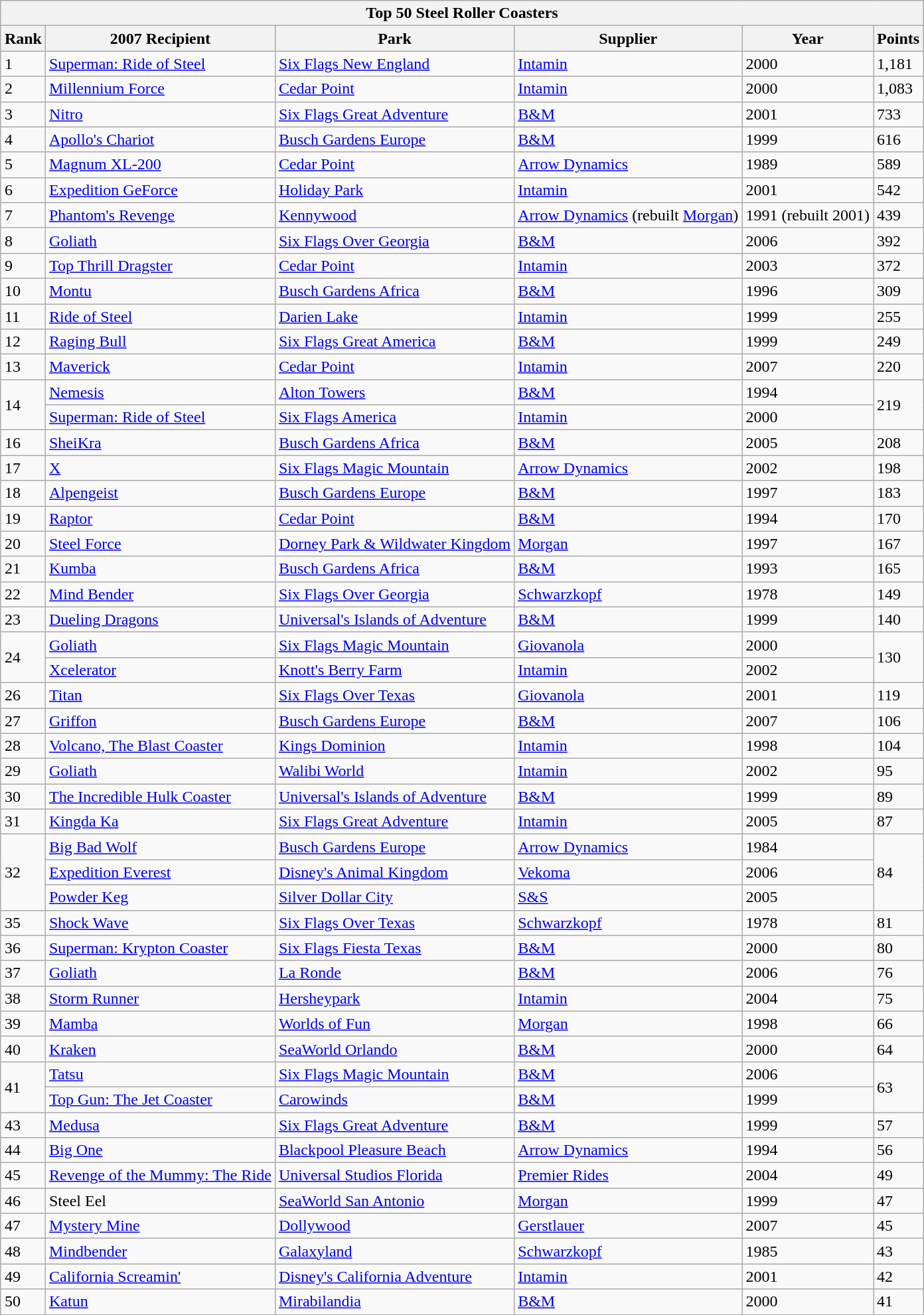<table class="wikitable" style="margin:1em auto;">
<tr>
<th colspan="500"><strong>Top 50 Steel Roller Coasters</strong></th>
</tr>
<tr>
<th>Rank</th>
<th>2007 Recipient</th>
<th>Park</th>
<th>Supplier</th>
<th>Year</th>
<th>Points</th>
</tr>
<tr>
<td>1</td>
<td><a href='#'>Superman: Ride of Steel</a></td>
<td><a href='#'>Six Flags New England</a></td>
<td><a href='#'>Intamin</a></td>
<td>2000</td>
<td>1,181</td>
</tr>
<tr>
<td>2</td>
<td><a href='#'>Millennium Force</a></td>
<td><a href='#'>Cedar Point</a></td>
<td><a href='#'>Intamin</a></td>
<td>2000</td>
<td>1,083</td>
</tr>
<tr>
<td>3</td>
<td><a href='#'>Nitro</a></td>
<td><a href='#'>Six Flags Great Adventure</a></td>
<td><a href='#'>B&M</a></td>
<td>2001</td>
<td>733</td>
</tr>
<tr>
<td>4</td>
<td><a href='#'>Apollo's Chariot</a></td>
<td><a href='#'>Busch Gardens Europe</a></td>
<td><a href='#'>B&M</a></td>
<td>1999</td>
<td>616</td>
</tr>
<tr>
<td>5</td>
<td><a href='#'>Magnum XL-200</a></td>
<td><a href='#'>Cedar Point</a></td>
<td><a href='#'>Arrow Dynamics</a></td>
<td>1989</td>
<td>589</td>
</tr>
<tr>
<td>6</td>
<td><a href='#'>Expedition GeForce</a></td>
<td><a href='#'>Holiday Park</a></td>
<td><a href='#'>Intamin</a></td>
<td>2001</td>
<td>542</td>
</tr>
<tr>
<td>7</td>
<td><a href='#'>Phantom's Revenge</a></td>
<td><a href='#'>Kennywood</a></td>
<td><a href='#'>Arrow Dynamics</a> (rebuilt <a href='#'>Morgan</a>)</td>
<td>1991 (rebuilt 2001)</td>
<td>439</td>
</tr>
<tr>
<td>8</td>
<td><a href='#'>Goliath</a></td>
<td><a href='#'>Six Flags Over Georgia</a></td>
<td><a href='#'>B&M</a></td>
<td>2006</td>
<td>392</td>
</tr>
<tr>
<td>9</td>
<td><a href='#'>Top Thrill Dragster</a></td>
<td><a href='#'>Cedar Point</a></td>
<td><a href='#'>Intamin</a></td>
<td>2003</td>
<td>372</td>
</tr>
<tr>
<td>10</td>
<td><a href='#'>Montu</a></td>
<td><a href='#'>Busch Gardens Africa</a></td>
<td><a href='#'>B&M</a></td>
<td>1996</td>
<td>309</td>
</tr>
<tr>
<td>11</td>
<td><a href='#'>Ride of Steel</a></td>
<td><a href='#'>Darien Lake</a></td>
<td><a href='#'>Intamin</a></td>
<td>1999</td>
<td>255</td>
</tr>
<tr>
<td>12</td>
<td><a href='#'>Raging Bull</a></td>
<td><a href='#'>Six Flags Great America</a></td>
<td><a href='#'>B&M</a></td>
<td>1999</td>
<td>249</td>
</tr>
<tr>
<td>13</td>
<td><a href='#'>Maverick</a></td>
<td><a href='#'>Cedar Point</a></td>
<td><a href='#'>Intamin</a></td>
<td>2007</td>
<td>220</td>
</tr>
<tr>
<td rowspan="2">14</td>
<td><a href='#'>Nemesis</a></td>
<td><a href='#'>Alton Towers</a></td>
<td><a href='#'>B&M</a></td>
<td>1994</td>
<td rowspan="2">219</td>
</tr>
<tr>
<td><a href='#'>Superman: Ride of Steel</a></td>
<td><a href='#'>Six Flags America</a></td>
<td><a href='#'>Intamin</a></td>
<td>2000</td>
</tr>
<tr>
<td>16</td>
<td><a href='#'>SheiKra</a></td>
<td><a href='#'>Busch Gardens Africa</a></td>
<td><a href='#'>B&M</a></td>
<td>2005</td>
<td>208</td>
</tr>
<tr>
<td>17</td>
<td><a href='#'>X</a></td>
<td><a href='#'>Six Flags Magic Mountain</a></td>
<td><a href='#'>Arrow Dynamics</a></td>
<td>2002</td>
<td>198</td>
</tr>
<tr>
<td>18</td>
<td><a href='#'>Alpengeist</a></td>
<td><a href='#'>Busch Gardens Europe</a></td>
<td><a href='#'>B&M</a></td>
<td>1997</td>
<td>183</td>
</tr>
<tr>
<td>19</td>
<td><a href='#'>Raptor</a></td>
<td><a href='#'>Cedar Point</a></td>
<td><a href='#'>B&M</a></td>
<td>1994</td>
<td>170</td>
</tr>
<tr>
<td>20</td>
<td><a href='#'>Steel Force</a></td>
<td><a href='#'>Dorney Park & Wildwater Kingdom</a></td>
<td><a href='#'>Morgan</a></td>
<td>1997</td>
<td>167</td>
</tr>
<tr>
<td>21</td>
<td><a href='#'>Kumba</a></td>
<td><a href='#'>Busch Gardens Africa</a></td>
<td><a href='#'>B&M</a></td>
<td>1993</td>
<td>165</td>
</tr>
<tr>
<td>22</td>
<td><a href='#'>Mind Bender</a></td>
<td><a href='#'>Six Flags Over Georgia</a></td>
<td><a href='#'>Schwarzkopf</a></td>
<td>1978</td>
<td>149</td>
</tr>
<tr>
<td>23</td>
<td><a href='#'>Dueling Dragons</a></td>
<td><a href='#'>Universal's Islands of Adventure</a></td>
<td><a href='#'>B&M</a></td>
<td>1999</td>
<td>140</td>
</tr>
<tr>
<td rowspan="2">24</td>
<td><a href='#'>Goliath</a></td>
<td><a href='#'>Six Flags Magic Mountain</a></td>
<td><a href='#'>Giovanola</a></td>
<td>2000</td>
<td rowspan="2">130</td>
</tr>
<tr>
<td><a href='#'>Xcelerator</a></td>
<td><a href='#'>Knott's Berry Farm</a></td>
<td><a href='#'>Intamin</a></td>
<td>2002</td>
</tr>
<tr>
<td>26</td>
<td><a href='#'>Titan</a></td>
<td><a href='#'>Six Flags Over Texas</a></td>
<td><a href='#'>Giovanola</a></td>
<td>2001</td>
<td>119</td>
</tr>
<tr>
<td>27</td>
<td><a href='#'>Griffon</a></td>
<td><a href='#'>Busch Gardens Europe</a></td>
<td><a href='#'>B&M</a></td>
<td>2007</td>
<td>106</td>
</tr>
<tr>
<td>28</td>
<td><a href='#'>Volcano, The Blast Coaster</a></td>
<td><a href='#'>Kings Dominion</a></td>
<td><a href='#'>Intamin</a></td>
<td>1998</td>
<td>104</td>
</tr>
<tr>
<td>29</td>
<td><a href='#'>Goliath</a></td>
<td><a href='#'>Walibi World</a></td>
<td><a href='#'>Intamin</a></td>
<td>2002</td>
<td>95</td>
</tr>
<tr>
<td>30</td>
<td><a href='#'>The Incredible Hulk Coaster</a></td>
<td><a href='#'>Universal's Islands of Adventure</a></td>
<td><a href='#'>B&M</a></td>
<td>1999</td>
<td>89</td>
</tr>
<tr>
<td>31</td>
<td><a href='#'>Kingda Ka</a></td>
<td><a href='#'>Six Flags Great Adventure</a></td>
<td><a href='#'>Intamin</a></td>
<td>2005</td>
<td>87</td>
</tr>
<tr>
<td rowspan="3">32</td>
<td><a href='#'>Big Bad Wolf</a></td>
<td><a href='#'>Busch Gardens Europe</a></td>
<td><a href='#'>Arrow Dynamics</a></td>
<td>1984</td>
<td rowspan="3">84</td>
</tr>
<tr>
<td><a href='#'>Expedition Everest</a></td>
<td><a href='#'>Disney's Animal Kingdom</a></td>
<td><a href='#'>Vekoma</a></td>
<td>2006</td>
</tr>
<tr>
<td><a href='#'>Powder Keg</a></td>
<td><a href='#'>Silver Dollar City</a></td>
<td><a href='#'>S&S</a></td>
<td>2005</td>
</tr>
<tr>
<td>35</td>
<td><a href='#'>Shock Wave</a></td>
<td><a href='#'>Six Flags Over Texas</a></td>
<td><a href='#'>Schwarzkopf</a></td>
<td>1978</td>
<td>81</td>
</tr>
<tr>
<td>36</td>
<td><a href='#'>Superman: Krypton Coaster</a></td>
<td><a href='#'>Six Flags Fiesta Texas</a></td>
<td><a href='#'>B&M</a></td>
<td>2000</td>
<td>80</td>
</tr>
<tr>
<td>37</td>
<td><a href='#'>Goliath</a></td>
<td><a href='#'>La Ronde</a></td>
<td><a href='#'>B&M</a></td>
<td>2006</td>
<td>76</td>
</tr>
<tr>
<td>38</td>
<td><a href='#'>Storm Runner</a></td>
<td><a href='#'>Hersheypark</a></td>
<td><a href='#'>Intamin</a></td>
<td>2004</td>
<td>75</td>
</tr>
<tr>
<td>39</td>
<td><a href='#'>Mamba</a></td>
<td><a href='#'>Worlds of Fun</a></td>
<td><a href='#'>Morgan</a></td>
<td>1998</td>
<td>66</td>
</tr>
<tr>
<td>40</td>
<td><a href='#'>Kraken</a></td>
<td><a href='#'>SeaWorld Orlando</a></td>
<td><a href='#'>B&M</a></td>
<td>2000</td>
<td>64</td>
</tr>
<tr>
<td rowspan="2">41</td>
<td><a href='#'>Tatsu</a></td>
<td><a href='#'>Six Flags Magic Mountain</a></td>
<td><a href='#'>B&M</a></td>
<td>2006</td>
<td rowspan="2">63</td>
</tr>
<tr>
<td><a href='#'>Top Gun: The Jet Coaster</a></td>
<td><a href='#'>Carowinds</a></td>
<td><a href='#'>B&M</a></td>
<td>1999</td>
</tr>
<tr>
<td>43</td>
<td><a href='#'>Medusa</a></td>
<td><a href='#'>Six Flags Great Adventure</a></td>
<td><a href='#'>B&M</a></td>
<td>1999</td>
<td>57</td>
</tr>
<tr>
<td>44</td>
<td><a href='#'>Big One</a></td>
<td><a href='#'>Blackpool Pleasure Beach</a></td>
<td><a href='#'>Arrow Dynamics</a></td>
<td>1994</td>
<td>56</td>
</tr>
<tr>
<td>45</td>
<td><a href='#'>Revenge of the Mummy: The Ride</a></td>
<td><a href='#'>Universal Studios Florida</a></td>
<td><a href='#'>Premier Rides</a></td>
<td>2004</td>
<td>49</td>
</tr>
<tr>
<td>46</td>
<td>Steel Eel</td>
<td><a href='#'>SeaWorld San Antonio</a></td>
<td><a href='#'>Morgan</a></td>
<td>1999</td>
<td>47</td>
</tr>
<tr>
<td>47</td>
<td><a href='#'>Mystery Mine</a></td>
<td><a href='#'>Dollywood</a></td>
<td><a href='#'>Gerstlauer</a></td>
<td>2007</td>
<td>45</td>
</tr>
<tr>
<td>48</td>
<td><a href='#'>Mindbender</a></td>
<td><a href='#'>Galaxyland</a></td>
<td><a href='#'>Schwarzkopf</a></td>
<td>1985</td>
<td>43</td>
</tr>
<tr>
<td>49</td>
<td><a href='#'>California Screamin'</a></td>
<td><a href='#'>Disney's California Adventure</a></td>
<td><a href='#'>Intamin</a></td>
<td>2001</td>
<td>42</td>
</tr>
<tr>
<td>50</td>
<td><a href='#'>Katun</a></td>
<td><a href='#'>Mirabilandia</a></td>
<td><a href='#'>B&M</a></td>
<td>2000</td>
<td>41</td>
</tr>
</table>
